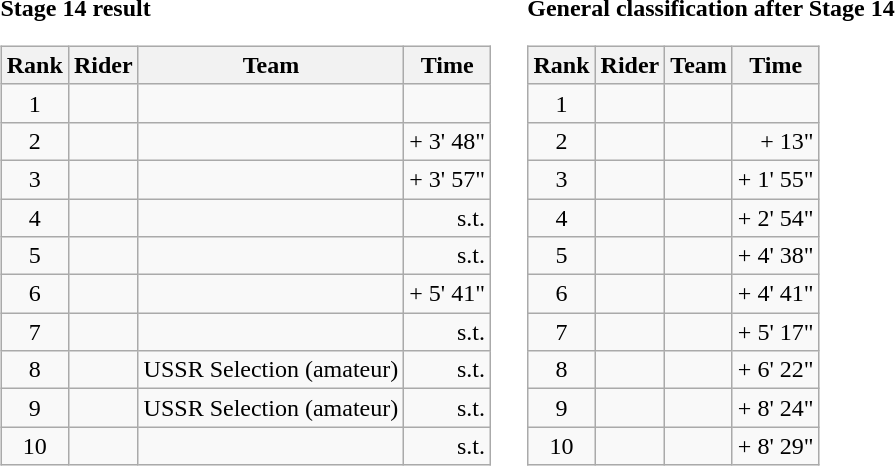<table>
<tr>
<td><strong>Stage 14 result</strong><br><table class="wikitable">
<tr>
<th scope="col">Rank</th>
<th scope="col">Rider</th>
<th scope="col">Team</th>
<th scope="col">Time</th>
</tr>
<tr>
<td style="text-align:center;">1</td>
<td></td>
<td></td>
<td style="text-align:right;"></td>
</tr>
<tr>
<td style="text-align:center;">2</td>
<td></td>
<td></td>
<td style="text-align:right;">+ 3' 48"</td>
</tr>
<tr>
<td style="text-align:center;">3</td>
<td></td>
<td></td>
<td style="text-align:right;">+ 3' 57"</td>
</tr>
<tr>
<td style="text-align:center;">4</td>
<td></td>
<td></td>
<td style="text-align:right;">s.t.</td>
</tr>
<tr>
<td style="text-align:center;">5</td>
<td></td>
<td></td>
<td style="text-align:right;">s.t.</td>
</tr>
<tr>
<td style="text-align:center;">6</td>
<td></td>
<td></td>
<td style="text-align:right;">+ 5' 41"</td>
</tr>
<tr>
<td style="text-align:center;">7</td>
<td></td>
<td></td>
<td style="text-align:right;">s.t.</td>
</tr>
<tr>
<td style="text-align:center;">8</td>
<td></td>
<td>USSR Selection (amateur)</td>
<td style="text-align:right;">s.t.</td>
</tr>
<tr>
<td style="text-align:center;">9</td>
<td></td>
<td>USSR Selection (amateur)</td>
<td style="text-align:right;">s.t.</td>
</tr>
<tr>
<td style="text-align:center;">10</td>
<td></td>
<td></td>
<td style="text-align:right;">s.t.</td>
</tr>
</table>
</td>
<td></td>
<td><strong>General classification after Stage 14</strong><br><table class="wikitable">
<tr>
<th scope="col">Rank</th>
<th scope="col">Rider</th>
<th scope="col">Team</th>
<th scope="col">Time</th>
</tr>
<tr>
<td style="text-align:center;">1</td>
<td></td>
<td></td>
<td style="text-align:right;"></td>
</tr>
<tr>
<td style="text-align:center;">2</td>
<td></td>
<td></td>
<td style="text-align:right;">+ 13"</td>
</tr>
<tr>
<td style="text-align:center;">3</td>
<td></td>
<td></td>
<td style="text-align:right;">+ 1' 55"</td>
</tr>
<tr>
<td style="text-align:center;">4</td>
<td></td>
<td></td>
<td style="text-align:right;">+ 2' 54"</td>
</tr>
<tr>
<td style="text-align:center;">5</td>
<td></td>
<td></td>
<td style="text-align:right;">+ 4' 38"</td>
</tr>
<tr>
<td style="text-align:center;">6</td>
<td></td>
<td></td>
<td style="text-align:right;">+ 4' 41"</td>
</tr>
<tr>
<td style="text-align:center;">7</td>
<td></td>
<td></td>
<td style="text-align:right;">+ 5' 17"</td>
</tr>
<tr>
<td style="text-align:center;">8</td>
<td></td>
<td></td>
<td style="text-align:right;">+ 6' 22"</td>
</tr>
<tr>
<td style="text-align:center;">9</td>
<td></td>
<td></td>
<td style="text-align:right;">+ 8' 24"</td>
</tr>
<tr>
<td style="text-align:center;">10</td>
<td></td>
<td></td>
<td style="text-align:right;">+ 8' 29"</td>
</tr>
</table>
</td>
</tr>
</table>
